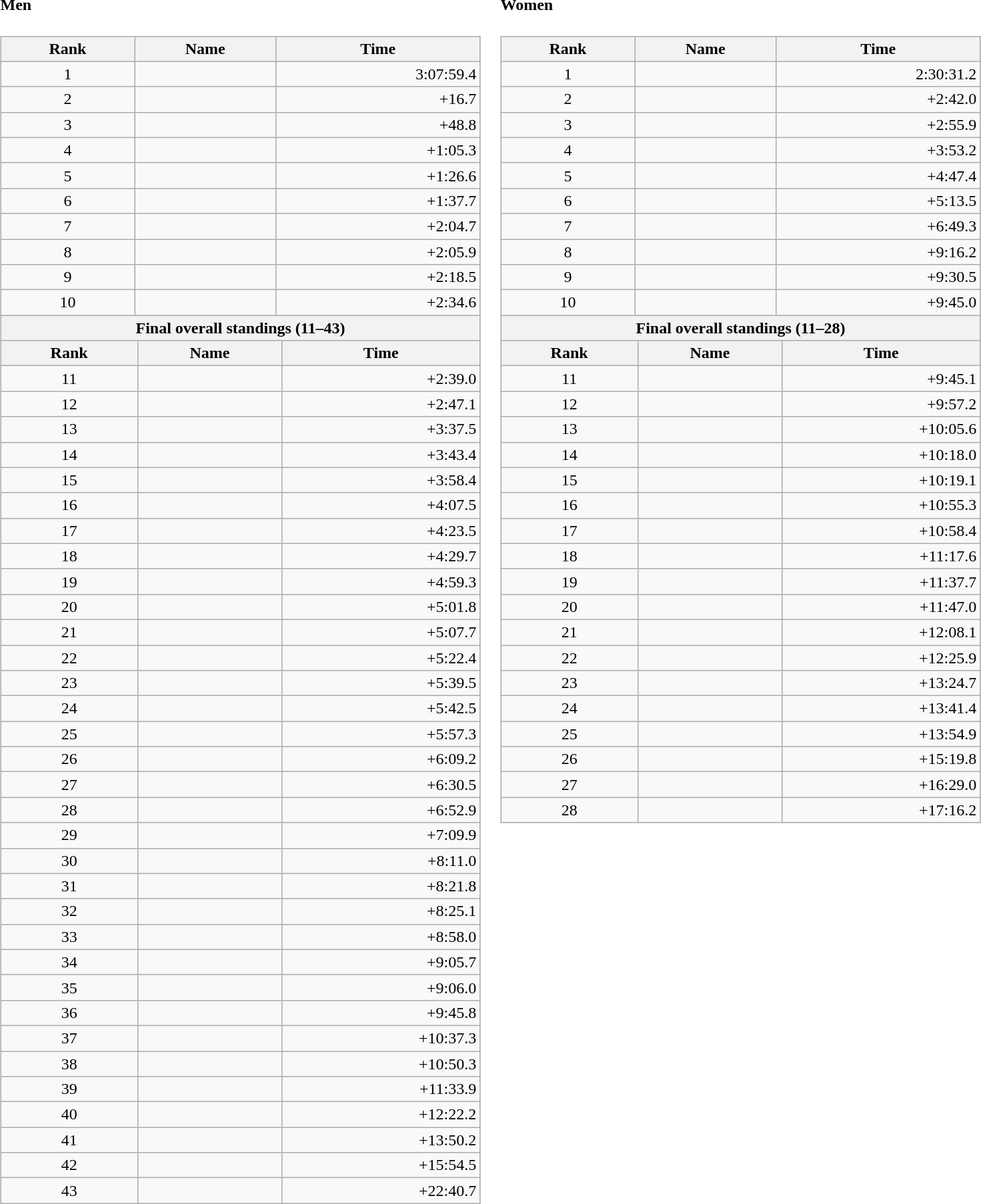<table border="0">
<tr>
<td valign="top"><br><h4>Men</h4><table class="wikitable" style="width:30em; margin-bottom:0">
<tr>
<th>Rank</th>
<th>Name</th>
<th>Time</th>
</tr>
<tr>
<td style="text-align:center;">1</td>
<td>  </td>
<td align="right">3:07:59.4</td>
</tr>
<tr>
<td style="text-align:center;">2</td>
<td></td>
<td align="right">+16.7</td>
</tr>
<tr>
<td style="text-align:center;">3</td>
<td></td>
<td align="right">+48.8</td>
</tr>
<tr>
<td style="text-align:center;">4</td>
<td></td>
<td align="right">+1:05.3</td>
</tr>
<tr>
<td style="text-align:center;">5</td>
<td></td>
<td align="right">+1:26.6</td>
</tr>
<tr>
<td style="text-align:center;">6</td>
<td></td>
<td align="right">+1:37.7</td>
</tr>
<tr>
<td style="text-align:center;">7</td>
<td></td>
<td align="right">+2:04.7</td>
</tr>
<tr>
<td style="text-align:center;">8</td>
<td></td>
<td align="right">+2:05.9</td>
</tr>
<tr>
<td style="text-align:center;">9</td>
<td></td>
<td align="right">+2:18.5</td>
</tr>
<tr>
<td style="text-align:center;">10</td>
<td></td>
<td align="right">+2:34.6</td>
</tr>
</table>
<table class="collapsible collapsed wikitable" style="width:30em; margin-top:-1px">
<tr>
<th scope="col" colspan="3">Final overall standings (11–43)</th>
</tr>
<tr>
<th scope="col">Rank</th>
<th scope="col">Name</th>
<th scope="col">Time</th>
</tr>
<tr>
<td style="text-align:center;">11</td>
<td></td>
<td align="right">+2:39.0</td>
</tr>
<tr>
<td style="text-align:center;">12</td>
<td></td>
<td align="right">+2:47.1</td>
</tr>
<tr>
<td style="text-align:center;">13</td>
<td></td>
<td align="right">+3:37.5</td>
</tr>
<tr>
<td style="text-align:center;">14</td>
<td></td>
<td align="right">+3:43.4</td>
</tr>
<tr>
<td style="text-align:center;">15</td>
<td></td>
<td align="right">+3:58.4</td>
</tr>
<tr>
<td style="text-align:center;">16</td>
<td></td>
<td align="right">+4:07.5</td>
</tr>
<tr>
<td style="text-align:center;">17</td>
<td></td>
<td align="right">+4:23.5</td>
</tr>
<tr>
<td style="text-align:center;">18</td>
<td></td>
<td align="right">+4:29.7</td>
</tr>
<tr>
<td style="text-align:center;">19</td>
<td></td>
<td align="right">+4:59.3</td>
</tr>
<tr>
<td style="text-align:center;">20</td>
<td></td>
<td align="right">+5:01.8</td>
</tr>
<tr>
<td style="text-align:center;">21</td>
<td></td>
<td align="right">+5:07.7</td>
</tr>
<tr>
<td style="text-align:center;">22</td>
<td></td>
<td align="right">+5:22.4</td>
</tr>
<tr>
<td style="text-align:center;">23</td>
<td></td>
<td align="right">+5:39.5</td>
</tr>
<tr>
<td style="text-align:center;">24</td>
<td></td>
<td align="right">+5:42.5</td>
</tr>
<tr>
<td style="text-align:center;">25</td>
<td></td>
<td align="right">+5:57.3</td>
</tr>
<tr>
<td style="text-align:center;">26</td>
<td></td>
<td align="right">+6:09.2</td>
</tr>
<tr>
<td style="text-align:center;">27</td>
<td></td>
<td align="right">+6:30.5</td>
</tr>
<tr>
<td style="text-align:center;">28</td>
<td></td>
<td align="right">+6:52.9</td>
</tr>
<tr>
<td style="text-align:center;">29</td>
<td></td>
<td align="right">+7:09.9</td>
</tr>
<tr>
<td style="text-align:center;">30</td>
<td></td>
<td align="right">+8:11.0</td>
</tr>
<tr>
<td style="text-align:center;">31</td>
<td></td>
<td align="right">+8:21.8</td>
</tr>
<tr>
<td style="text-align:center;">32</td>
<td></td>
<td align="right">+8:25.1</td>
</tr>
<tr>
<td style="text-align:center;">33</td>
<td></td>
<td align="right">+8:58.0</td>
</tr>
<tr>
<td style="text-align:center;">34</td>
<td></td>
<td align="right">+9:05.7</td>
</tr>
<tr>
<td style="text-align:center;">35</td>
<td></td>
<td align="right">+9:06.0</td>
</tr>
<tr>
<td style="text-align:center;">36</td>
<td></td>
<td align="right">+9:45.8</td>
</tr>
<tr>
<td style="text-align:center;">37</td>
<td></td>
<td align="right">+10:37.3</td>
</tr>
<tr>
<td style="text-align:center;">38</td>
<td></td>
<td align="right">+10:50.3</td>
</tr>
<tr>
<td style="text-align:center;">39</td>
<td></td>
<td align="right">+11:33.9</td>
</tr>
<tr>
<td style="text-align:center;">40</td>
<td></td>
<td align="right">+12:22.2</td>
</tr>
<tr>
<td style="text-align:center;">41</td>
<td></td>
<td align="right">+13:50.2</td>
</tr>
<tr>
<td style="text-align:center;">42</td>
<td></td>
<td align="right">+15:54.5</td>
</tr>
<tr>
<td style="text-align:center;">43</td>
<td></td>
<td align="right">+22:40.7</td>
</tr>
</table>
</td>
<td valign="top"><br><h4>Women</h4><table class="wikitable" style="width:30em; margin-bottom:0">
<tr>
<th>Rank</th>
<th>Name</th>
<th>Time</th>
</tr>
<tr>
<td style="text-align:center;">1</td>
<td>  </td>
<td align="right">2:30:31.2</td>
</tr>
<tr>
<td style="text-align:center;">2</td>
<td></td>
<td align="right">+2:42.0</td>
</tr>
<tr>
<td style="text-align:center;">3</td>
<td></td>
<td align="right">+2:55.9</td>
</tr>
<tr>
<td style="text-align:center;">4</td>
<td></td>
<td align="right">+3:53.2</td>
</tr>
<tr>
<td style="text-align:center;">5</td>
<td></td>
<td align="right">+4:47.4</td>
</tr>
<tr>
<td style="text-align:center;">6</td>
<td></td>
<td align="right">+5:13.5</td>
</tr>
<tr>
<td style="text-align:center;">7</td>
<td></td>
<td align="right">+6:49.3</td>
</tr>
<tr>
<td style="text-align:center;">8</td>
<td></td>
<td align="right">+9:16.2</td>
</tr>
<tr>
<td style="text-align:center;">9</td>
<td></td>
<td align="right">+9:30.5</td>
</tr>
<tr>
<td style="text-align:center;">10</td>
<td></td>
<td align="right">+9:45.0</td>
</tr>
</table>
<table class="collapsible collapsed wikitable" style="width:30em; margin-top:-1px">
<tr>
<th scope="col" colspan="3">Final overall standings (11–28)</th>
</tr>
<tr>
<th scope="col">Rank</th>
<th scope="col">Name</th>
<th scope="col">Time</th>
</tr>
<tr>
<td style="text-align:center;">11</td>
<td></td>
<td align="right">+9:45.1</td>
</tr>
<tr>
<td style="text-align:center;">12</td>
<td></td>
<td align="right">+9:57.2</td>
</tr>
<tr>
<td style="text-align:center;">13</td>
<td></td>
<td align="right">+10:05.6</td>
</tr>
<tr>
<td style="text-align:center;">14</td>
<td></td>
<td align="right">+10:18.0</td>
</tr>
<tr>
<td style="text-align:center;">15</td>
<td></td>
<td align="right">+10:19.1</td>
</tr>
<tr>
<td style="text-align:center;">16</td>
<td></td>
<td align="right">+10:55.3</td>
</tr>
<tr>
<td style="text-align:center;">17</td>
<td></td>
<td align="right">+10:58.4</td>
</tr>
<tr>
<td style="text-align:center;">18</td>
<td></td>
<td align="right">+11:17.6</td>
</tr>
<tr>
<td style="text-align:center;">19</td>
<td></td>
<td align="right">+11:37.7</td>
</tr>
<tr>
<td style="text-align:center;">20</td>
<td></td>
<td align="right">+11:47.0</td>
</tr>
<tr>
<td style="text-align:center;">21</td>
<td></td>
<td align="right">+12:08.1</td>
</tr>
<tr>
<td style="text-align:center;">22</td>
<td></td>
<td align="right">+12:25.9</td>
</tr>
<tr>
<td style="text-align:center;">23</td>
<td></td>
<td align="right">+13:24.7</td>
</tr>
<tr>
<td style="text-align:center;">24</td>
<td></td>
<td align="right">+13:41.4</td>
</tr>
<tr>
<td style="text-align:center;">25</td>
<td></td>
<td align="right">+13:54.9</td>
</tr>
<tr>
<td style="text-align:center;">26</td>
<td></td>
<td align="right">+15:19.8</td>
</tr>
<tr>
<td style="text-align:center;">27</td>
<td></td>
<td align="right">+16:29.0</td>
</tr>
<tr>
<td style="text-align:center;">28</td>
<td></td>
<td align="right">+17:16.2</td>
</tr>
</table>
</td>
</tr>
</table>
